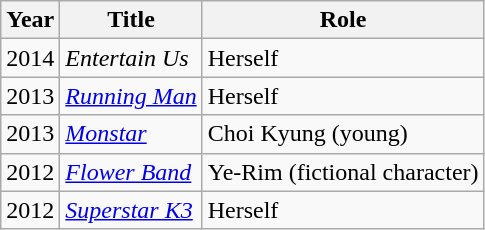<table class="wikitable">
<tr>
<th scope="col">Year</th>
<th scope="col">Title</th>
<th scope="col">Role</th>
</tr>
<tr>
<td>2014</td>
<td><em>Entertain Us</em></td>
<td>Herself</td>
</tr>
<tr>
<td>2013</td>
<td><em><a href='#'>Running Man</a></em></td>
<td>Herself</td>
</tr>
<tr>
<td>2013</td>
<td><em><a href='#'>Monstar</a></em></td>
<td>Choi Kyung (young)</td>
</tr>
<tr>
<td>2012</td>
<td><em><a href='#'>Flower Band</a></em></td>
<td>Ye-Rim (fictional character)</td>
</tr>
<tr>
<td>2012</td>
<td><em><a href='#'>Superstar K3</a></em></td>
<td>Herself</td>
</tr>
</table>
